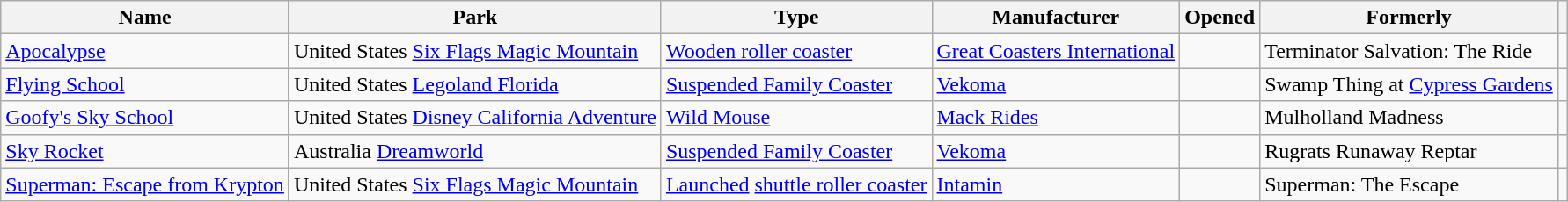<table class="wikitable sortable">
<tr>
<th>Name</th>
<th>Park</th>
<th>Type</th>
<th>Manufacturer</th>
<th>Opened</th>
<th>Formerly</th>
<th class="unsortable"></th>
</tr>
<tr>
<td><a href='#'>Apocalypse</a></td>
<td>United States <a href='#'>Six Flags Magic Mountain</a></td>
<td><a href='#'>Wooden roller coaster</a></td>
<td><a href='#'>Great Coasters International</a></td>
<td></td>
<td>Terminator Salvation: The Ride</td>
<td></td>
</tr>
<tr>
<td><a href='#'>Flying School</a></td>
<td>United States <a href='#'>Legoland Florida</a></td>
<td><a href='#'>Suspended Family Coaster</a></td>
<td><a href='#'>Vekoma</a></td>
<td></td>
<td>Swamp Thing at <a href='#'>Cypress Gardens</a></td>
<td></td>
</tr>
<tr>
<td><a href='#'>Goofy's Sky School</a></td>
<td>United States <a href='#'>Disney California Adventure</a></td>
<td><a href='#'>Wild Mouse</a></td>
<td><a href='#'>Mack Rides</a></td>
<td></td>
<td>Mulholland Madness</td>
<td></td>
</tr>
<tr>
<td><a href='#'>Sky Rocket</a></td>
<td>Australia <a href='#'>Dreamworld</a></td>
<td><a href='#'>Suspended Family Coaster</a></td>
<td><a href='#'>Vekoma</a></td>
<td></td>
<td>Rugrats Runaway Reptar</td>
<td></td>
</tr>
<tr>
<td><a href='#'>Superman: Escape from Krypton</a></td>
<td>United States <a href='#'>Six Flags Magic Mountain</a></td>
<td><a href='#'>Launched</a> <a href='#'>shuttle roller coaster</a></td>
<td><a href='#'>Intamin</a></td>
<td></td>
<td>Superman: The Escape</td>
<td></td>
</tr>
</table>
